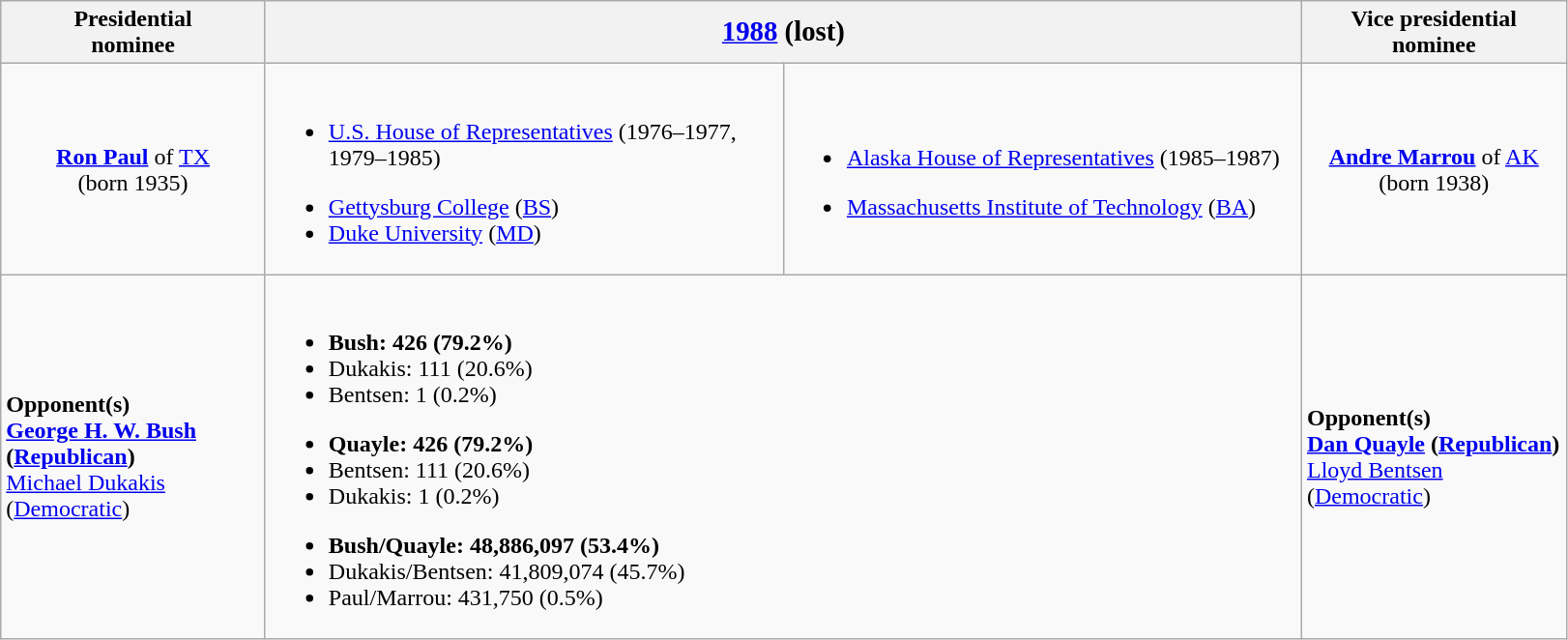<table class="wikitable">
<tr>
<th width=175>Presidential<br>nominee</th>
<th colspan=2><big><a href='#'>1988</a> (lost)</big></th>
<th width=175>Vice presidential<br>nominee</th>
</tr>
<tr>
<td style="text-align:center;"><strong><a href='#'>Ron Paul</a></strong> of <a href='#'>TX</a><br>(born 1935)<br></td>
<td width=350><br><ul><li><a href='#'>U.S. House of Representatives</a> (1976–1977, 1979–1985)</li></ul><ul><li><a href='#'>Gettysburg College</a> (<a href='#'>BS</a>)</li><li><a href='#'>Duke University</a> (<a href='#'>MD</a>)</li></ul></td>
<td width=350><br><ul><li><a href='#'>Alaska House of Representatives</a> (1985–1987)</li></ul><ul><li><a href='#'>Massachusetts Institute of Technology</a> (<a href='#'>BA</a>)</li></ul></td>
<td style="text-align:center;"><strong><a href='#'>Andre Marrou</a></strong> of <a href='#'>AK</a><br>(born 1938)<br></td>
</tr>
<tr>
<td><strong>Opponent(s)</strong><br><strong><a href='#'>George H. W. Bush</a> (<a href='#'>Republican</a>)</strong><br><a href='#'>Michael Dukakis</a> (<a href='#'>Democratic</a>)</td>
<td colspan=2><br><ul><li><strong>Bush: 426 (79.2%)</strong></li><li>Dukakis: 111 (20.6%)</li><li>Bentsen: 1 (0.2%)</li></ul><ul><li><strong>Quayle: 426 (79.2%)</strong></li><li>Bentsen: 111 (20.6%)</li><li>Dukakis: 1 (0.2%)</li></ul><ul><li><strong>Bush/Quayle: 48,886,097 (53.4%)</strong></li><li>Dukakis/Bentsen: 41,809,074 (45.7%)</li><li>Paul/Marrou: 431,750 (0.5%)</li></ul></td>
<td><strong>Opponent(s)</strong><br><strong><a href='#'>Dan Quayle</a> (<a href='#'>Republican</a>)</strong><br><a href='#'>Lloyd Bentsen</a> (<a href='#'>Democratic</a>)</td>
</tr>
</table>
